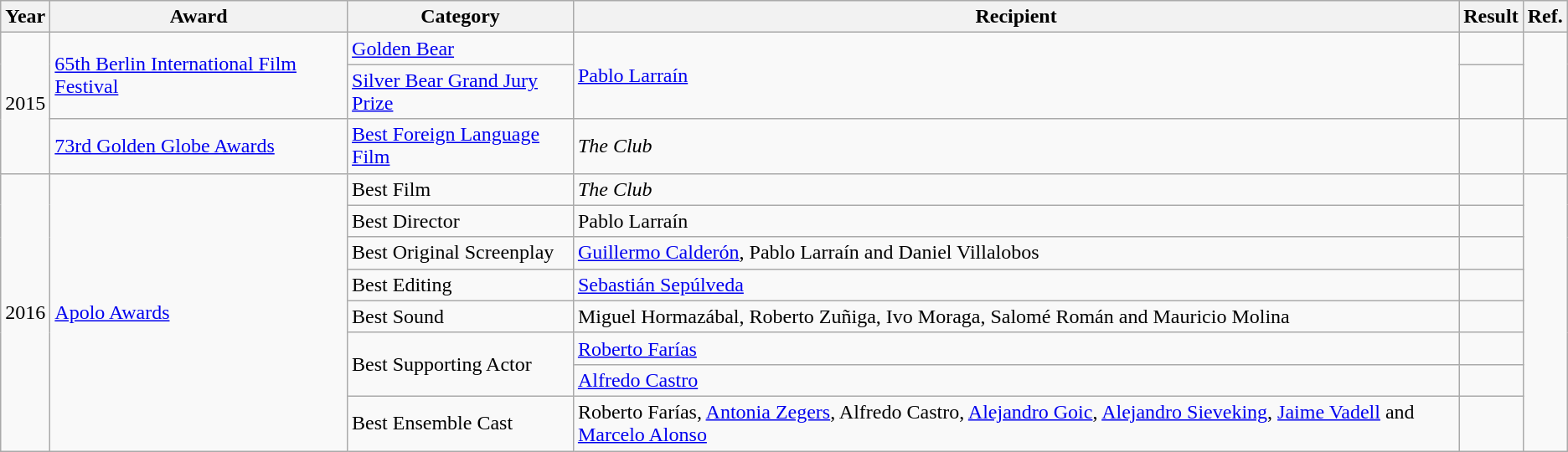<table class="wikitable">
<tr>
<th>Year</th>
<th>Award</th>
<th>Category</th>
<th>Recipient</th>
<th>Result</th>
<th>Ref.</th>
</tr>
<tr>
<td rowspan="3">2015</td>
<td rowspan="2"><a href='#'>65th Berlin International Film Festival</a></td>
<td><a href='#'>Golden Bear</a></td>
<td rowspan="2"><a href='#'>Pablo Larraín</a></td>
<td></td>
<td rowspan="2"></td>
</tr>
<tr>
<td><a href='#'>Silver Bear Grand Jury Prize</a></td>
<td></td>
</tr>
<tr>
<td><a href='#'>73rd Golden Globe Awards</a></td>
<td><a href='#'>Best Foreign Language Film</a></td>
<td><em>The Club</em></td>
<td></td>
<td></td>
</tr>
<tr>
<td rowspan="8">2016</td>
<td rowspan="8"><a href='#'>Apolo Awards</a></td>
<td>Best Film</td>
<td><em>The Club</em></td>
<td></td>
<td rowspan="8"></td>
</tr>
<tr>
<td>Best Director</td>
<td>Pablo Larraín</td>
<td></td>
</tr>
<tr>
<td>Best Original Screenplay</td>
<td><a href='#'>Guillermo Calderón</a>, Pablo Larraín and Daniel Villalobos</td>
<td></td>
</tr>
<tr>
<td>Best Editing</td>
<td><a href='#'>Sebastián Sepúlveda</a></td>
<td></td>
</tr>
<tr>
<td>Best Sound</td>
<td>Miguel Hormazábal, Roberto Zuñiga, Ivo Moraga, Salomé Román and Mauricio Molina</td>
<td></td>
</tr>
<tr>
<td rowspan="2">Best Supporting Actor</td>
<td><a href='#'>Roberto Farías</a></td>
<td></td>
</tr>
<tr>
<td><a href='#'>Alfredo Castro</a></td>
<td></td>
</tr>
<tr>
<td>Best Ensemble Cast</td>
<td>Roberto Farías, <a href='#'>Antonia Zegers</a>, Alfredo Castro, <a href='#'>Alejandro Goic</a>, <a href='#'>Alejandro Sieveking</a>, <a href='#'>Jaime Vadell</a> and <a href='#'>Marcelo Alonso</a></td>
<td></td>
</tr>
</table>
